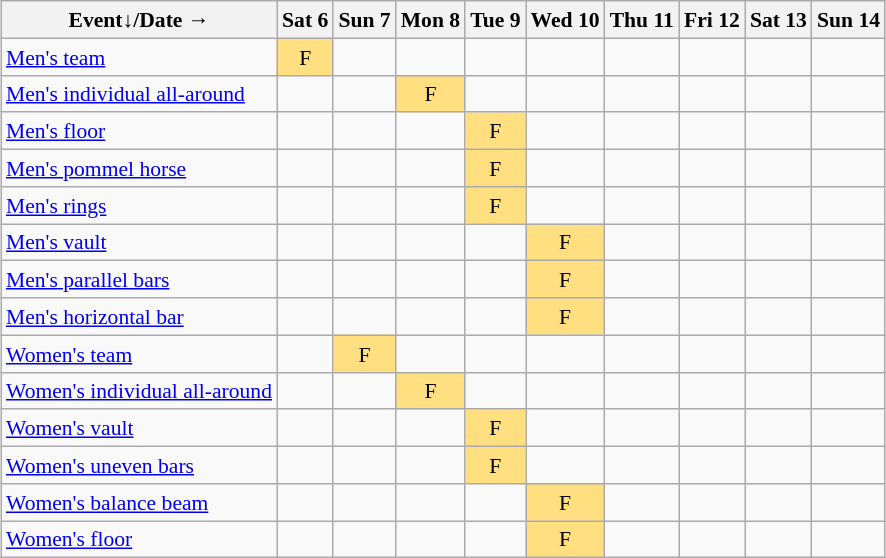<table class="wikitable" style="margin:0.5em auto; font-size:90%; line-height:1.25em;">
<tr style="text-align:center;">
<th>Event↓/Date →</th>
<th>Sat 6</th>
<th>Sun 7</th>
<th>Mon 8</th>
<th>Tue 9</th>
<th>Wed 10</th>
<th>Thu 11</th>
<th>Fri 12</th>
<th>Sat 13</th>
<th>Sun 14</th>
</tr>
<tr style="text-align:center;">
<td style="text-align:left;"><a href='#'>Men's team</a></td>
<td style="background-color:#FFDF80;">F</td>
<td></td>
<td></td>
<td></td>
<td></td>
<td></td>
<td></td>
<td></td>
<td></td>
</tr>
<tr style="text-align:center;">
<td style="text-align:left;"><a href='#'>Men's individual all-around</a></td>
<td></td>
<td></td>
<td style="background-color:#FFDF80;">F</td>
<td></td>
<td></td>
<td></td>
<td></td>
<td></td>
<td></td>
</tr>
<tr style="text-align:center;">
<td style="text-align:left;"><a href='#'>Men's floor</a></td>
<td></td>
<td></td>
<td></td>
<td style="background-color:#FFDF80;">F</td>
<td></td>
<td></td>
<td></td>
<td></td>
<td></td>
</tr>
<tr style="text-align:center;">
<td style="text-align:left;"><a href='#'>Men's pommel horse</a></td>
<td></td>
<td></td>
<td></td>
<td style="background-color:#FFDF80;">F</td>
<td></td>
<td></td>
<td></td>
<td></td>
<td></td>
</tr>
<tr style="text-align:center;">
<td style="text-align:left;"><a href='#'>Men's rings</a></td>
<td></td>
<td></td>
<td></td>
<td style="background-color:#FFDF80;">F</td>
<td></td>
<td></td>
<td></td>
<td></td>
<td></td>
</tr>
<tr style="text-align:center;">
<td style="text-align:left;"><a href='#'>Men's vault</a></td>
<td></td>
<td></td>
<td></td>
<td></td>
<td style="background-color:#FFDF80;">F</td>
<td></td>
<td></td>
<td></td>
<td></td>
</tr>
<tr style="text-align:center;">
<td style="text-align:left;"><a href='#'>Men's parallel bars</a></td>
<td></td>
<td></td>
<td></td>
<td></td>
<td style="background-color:#FFDF80;">F</td>
<td></td>
<td></td>
<td></td>
<td></td>
</tr>
<tr style="text-align:center;">
<td style="text-align:left;"><a href='#'>Men's horizontal bar</a></td>
<td></td>
<td></td>
<td></td>
<td></td>
<td style="background-color:#FFDF80;">F</td>
<td></td>
<td></td>
<td></td>
<td></td>
</tr>
<tr style="text-align:center;">
<td style="text-align:left;"><a href='#'>Women's team</a></td>
<td></td>
<td style="background-color:#FFDF80;">F</td>
<td></td>
<td></td>
<td></td>
<td></td>
<td></td>
<td></td>
<td></td>
</tr>
<tr style="text-align:center;">
<td style="text-align:left;"><a href='#'>Women's individual all-around</a></td>
<td></td>
<td></td>
<td style="background-color:#FFDF80;">F</td>
<td></td>
<td></td>
<td></td>
<td></td>
<td></td>
<td></td>
</tr>
<tr style="text-align:center;">
<td style="text-align:left;"><a href='#'>Women's vault</a></td>
<td></td>
<td></td>
<td></td>
<td style="background-color:#FFDF80;">F</td>
<td></td>
<td></td>
<td></td>
<td></td>
<td></td>
</tr>
<tr style="text-align:center;">
<td style="text-align:left;"><a href='#'>Women's uneven bars</a></td>
<td></td>
<td></td>
<td></td>
<td style="background-color:#FFDF80;">F</td>
<td></td>
<td></td>
<td></td>
<td></td>
<td></td>
</tr>
<tr style="text-align:center;">
<td style="text-align:left;"><a href='#'>Women's balance beam</a></td>
<td></td>
<td></td>
<td></td>
<td></td>
<td style="background-color:#FFDF80;">F</td>
<td></td>
<td></td>
<td></td>
<td></td>
</tr>
<tr style="text-align:center;">
<td style="text-align:left;"><a href='#'>Women's floor</a></td>
<td></td>
<td></td>
<td></td>
<td></td>
<td style="background-color:#FFDF80;">F</td>
<td></td>
<td></td>
<td></td>
<td></td>
</tr>
</table>
